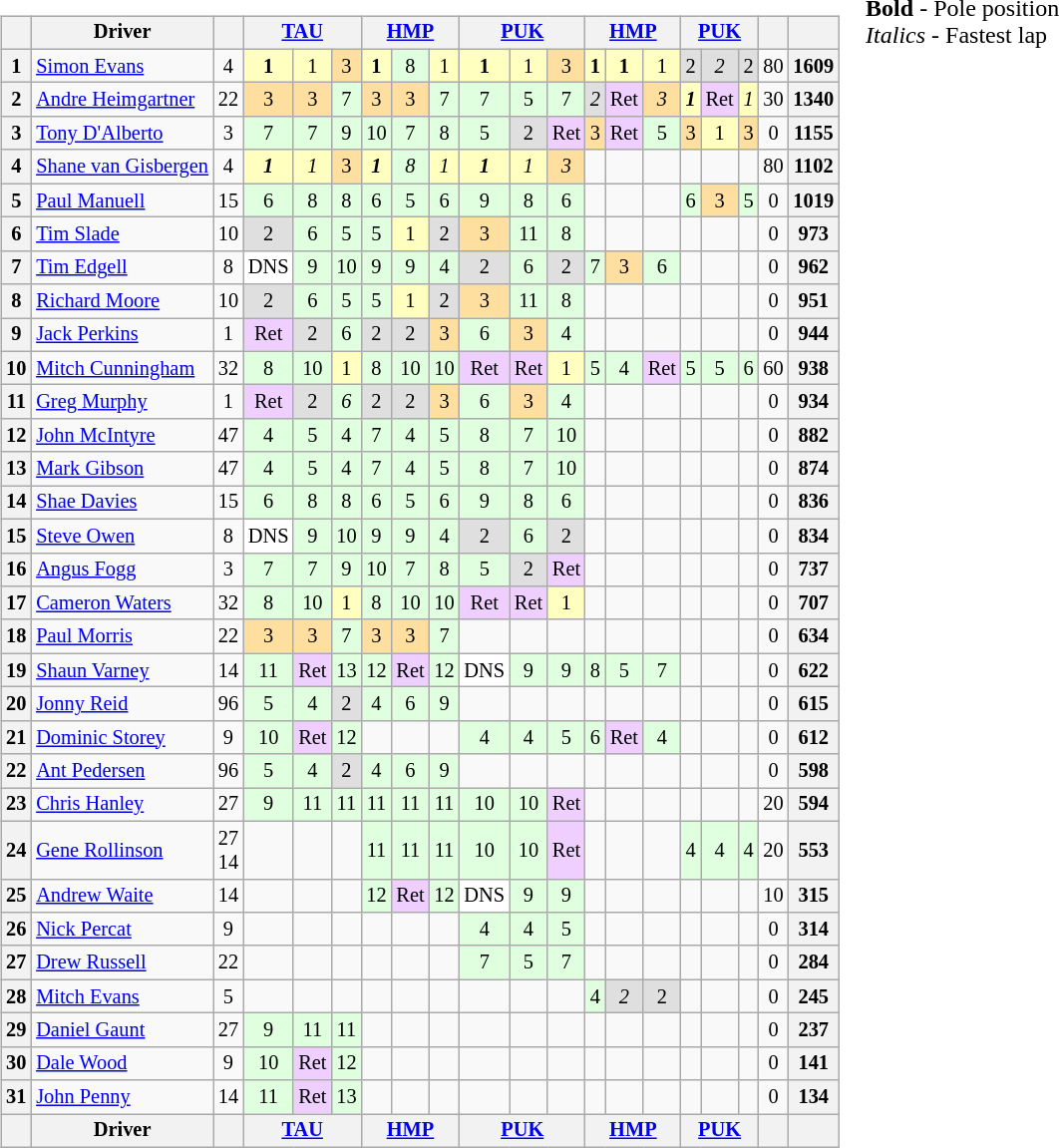<table>
<tr>
<td><br><table class="wikitable" style="font-size: 85%; text-align: center;">
<tr style="background:#f9f9f9; vertical-align:top;">
<th valign="middle"></th>
<th valign="middle">Driver</th>
<th valign="middle"></th>
<th colspan=3><a href='#'>TAU</a></th>
<th colspan=3><a href='#'>HMP</a></th>
<th colspan=3><a href='#'>PUK</a></th>
<th colspan=3><a href='#'>HMP</a></th>
<th colspan=3><a href='#'>PUK</a></th>
<th valign="middle"></th>
<th valign="middle"></th>
</tr>
<tr>
<th>1</th>
<td align="left"> <a href='#'>Simon Evans</a></td>
<td>4</td>
<td style="background:#ffffbf;"><strong>1</strong></td>
<td style="background:#ffffbf;">1</td>
<td style="background:#ffdf9f;">3</td>
<td style="background:#ffffbf;"><strong>1</strong></td>
<td style="background:#dfffdf;">8</td>
<td style="background:#ffffbf;">1</td>
<td style="background:#ffffbf;"><strong>1</strong></td>
<td style="background:#ffffbf;">1</td>
<td style="background:#ffdf9f;">3</td>
<td style="background:#ffffbf;"><strong>1</strong></td>
<td style="background:#ffffbf;"><strong>1</strong></td>
<td style="background:#ffffbf;">1</td>
<td style="background:#dfdfdf;">2</td>
<td style="background:#dfdfdf;"><em>2</em></td>
<td style="background:#dfdfdf;">2</td>
<td>80</td>
<th>1609</th>
</tr>
<tr>
<th>2</th>
<td align="left"> <a href='#'>Andre Heimgartner</a></td>
<td>22</td>
<td style="background:#ffdf9f;">3</td>
<td style="background:#ffdf9f;">3</td>
<td style="background:#dfffdf;">7</td>
<td style="background:#ffdf9f;">3</td>
<td style="background:#ffdf9f;">3</td>
<td style="background:#dfffdf;">7</td>
<td style="background:#dfffdf;">7</td>
<td style="background:#dfffdf;">5</td>
<td style="background:#dfffdf;">7</td>
<td style="background:#dfdfdf;"><em>2</em></td>
<td style="background:#efcfff;">Ret</td>
<td style="background:#ffdf9f;"><em>3</em></td>
<td style="background:#ffffbf;"><strong><em>1</em></strong></td>
<td style="background:#efcfff;">Ret</td>
<td style="background:#ffffbf;"><em>1</em></td>
<td>30</td>
<th>1340</th>
</tr>
<tr>
<th>3</th>
<td align="left"> <a href='#'>Tony D'Alberto</a></td>
<td>3</td>
<td style="background:#dfffdf;">7</td>
<td style="background:#dfffdf;">7</td>
<td style="background:#dfffdf;">9</td>
<td style="background:#dfffdf;">10</td>
<td style="background:#dfffdf;">7</td>
<td style="background:#dfffdf;">8</td>
<td style="background:#dfffdf;">5</td>
<td style="background:#dfdfdf;">2</td>
<td style="background:#efcfff;">Ret</td>
<td style="background:#ffdf9f;">3</td>
<td style="background:#efcfff;">Ret</td>
<td style="background:#dfffdf;">5</td>
<td style="background:#ffdf9f;">3</td>
<td style="background:#ffffbf;">1</td>
<td style="background:#ffdf9f;">3</td>
<td>0</td>
<th>1155</th>
</tr>
<tr>
<th>4</th>
<td align="left"> <a href='#'>Shane van Gisbergen</a></td>
<td>4</td>
<td style="background:#ffffbf;"><strong><em>1</em></strong></td>
<td style="background:#ffffbf;"><em>1</em></td>
<td style="background:#ffdf9f;">3</td>
<td style="background:#ffffbf;"><strong><em>1</em></strong></td>
<td style="background:#dfffdf;"><em>8</em></td>
<td style="background:#ffffbf;"><em>1</em></td>
<td style="background:#ffffbf;"><strong><em>1</em></strong></td>
<td style="background:#ffffbf;"><em>1</em></td>
<td style="background:#ffdf9f;"><em>3</em></td>
<td></td>
<td></td>
<td></td>
<td></td>
<td></td>
<td></td>
<td>80</td>
<th>1102</th>
</tr>
<tr>
<th>5</th>
<td align="left"> <a href='#'>Paul Manuell</a></td>
<td>15</td>
<td style="background:#dfffdf;">6</td>
<td style="background:#dfffdf;">8</td>
<td style="background:#dfffdf;">8</td>
<td style="background:#dfffdf;">6</td>
<td style="background:#dfffdf;">5</td>
<td style="background:#dfffdf;">6</td>
<td style="background:#dfffdf;">9</td>
<td style="background:#dfffdf;">8</td>
<td style="background:#dfffdf;">6</td>
<td></td>
<td></td>
<td></td>
<td style="background:#dfffdf;">6</td>
<td style="background:#ffdf9f;">3</td>
<td style="background:#dfffdf;">5</td>
<td>0</td>
<th>1019</th>
</tr>
<tr>
<th>6</th>
<td align="left"> <a href='#'>Tim Slade</a></td>
<td>10</td>
<td style="background:#dfdfdf;">2</td>
<td style="background:#dfffdf;">6</td>
<td style="background:#dfffdf;">5</td>
<td style="background:#dfffdf;">5</td>
<td style="background:#ffffbf;">1</td>
<td style="background:#dfdfdf;">2</td>
<td style="background:#ffdf9f;">3</td>
<td style="background:#dfffdf;">11</td>
<td style="background:#dfffdf;">8</td>
<td></td>
<td></td>
<td></td>
<td></td>
<td></td>
<td></td>
<td>0</td>
<th>973</th>
</tr>
<tr>
<th>7</th>
<td align="left"> <a href='#'>Tim Edgell</a></td>
<td>8</td>
<td style="background:#ffffff;">DNS</td>
<td style="background:#dfffdf;">9</td>
<td style="background:#dfffdf;">10</td>
<td style="background:#dfffdf;">9</td>
<td style="background:#dfffdf;">9</td>
<td style="background:#dfffdf;">4</td>
<td style="background:#dfdfdf;">2</td>
<td style="background:#dfffdf;">6</td>
<td style="background:#dfdfdf;">2</td>
<td style="background:#dfffdf;">7</td>
<td style="background:#ffdf9f;">3</td>
<td style="background:#dfffdf;">6</td>
<td></td>
<td></td>
<td></td>
<td>0</td>
<th>962</th>
</tr>
<tr>
<th>8</th>
<td align="left"> <a href='#'>Richard Moore</a></td>
<td>10</td>
<td style="background:#dfdfdf;">2</td>
<td style="background:#dfffdf;">6</td>
<td style="background:#dfffdf;">5</td>
<td style="background:#dfffdf;">5</td>
<td style="background:#ffffbf;">1</td>
<td style="background:#dfdfdf;">2</td>
<td style="background:#ffdf9f;">3</td>
<td style="background:#dfffdf;">11</td>
<td style="background:#dfffdf;">8</td>
<td></td>
<td></td>
<td></td>
<td></td>
<td></td>
<td></td>
<td>0</td>
<th>951</th>
</tr>
<tr>
<th>9</th>
<td align="left"> <a href='#'>Jack Perkins</a></td>
<td>1</td>
<td style="background:#efcfff;">Ret</td>
<td style="background:#dfdfdf;">2</td>
<td style="background:#dfffdf;">6</td>
<td style="background:#dfdfdf;">2</td>
<td style="background:#dfdfdf;">2</td>
<td style="background:#ffdf9f;">3</td>
<td style="background:#dfffdf;">6</td>
<td style="background:#ffdf9f;">3</td>
<td style="background:#dfffdf;">4</td>
<td></td>
<td></td>
<td></td>
<td></td>
<td></td>
<td></td>
<td>0</td>
<th>944</th>
</tr>
<tr>
<th>10</th>
<td align="left"> <a href='#'>Mitch Cunningham</a></td>
<td>32</td>
<td style="background:#dfffdf;">8</td>
<td style="background:#dfffdf;">10</td>
<td style="background:#ffffbf;">1</td>
<td style="background:#dfffdf;">8</td>
<td style="background:#dfffdf;">10</td>
<td style="background:#dfffdf;">10</td>
<td style="background:#efcfff;">Ret</td>
<td style="background:#efcfff;">Ret</td>
<td style="background:#ffffbf;">1</td>
<td style="background:#dfffdf;">5</td>
<td style="background:#dfffdf;">4</td>
<td style="background:#efcfff;">Ret</td>
<td style="background:#dfffdf;">5</td>
<td style="background:#dfffdf;">5</td>
<td style="background:#dfffdf;">6</td>
<td>60</td>
<th>938</th>
</tr>
<tr>
<th>11</th>
<td align="left"> <a href='#'>Greg Murphy</a></td>
<td>1</td>
<td style="background:#efcfff;">Ret</td>
<td style="background:#dfdfdf;">2</td>
<td style="background:#dfffdf;"><em>6</em></td>
<td style="background:#dfdfdf;">2</td>
<td style="background:#dfdfdf;">2</td>
<td style="background:#ffdf9f;">3</td>
<td style="background:#dfffdf;">6</td>
<td style="background:#ffdf9f;">3</td>
<td style="background:#dfffdf;">4</td>
<td></td>
<td></td>
<td></td>
<td></td>
<td></td>
<td></td>
<td>0</td>
<th>934</th>
</tr>
<tr>
<th>12</th>
<td align="left"> <a href='#'>John McIntyre</a></td>
<td>47</td>
<td style="background:#dfffdf;">4</td>
<td style="background:#dfffdf;">5</td>
<td style="background:#dfffdf;">4</td>
<td style="background:#dfffdf;">7</td>
<td style="background:#dfffdf;">4</td>
<td style="background:#dfffdf;">5</td>
<td style="background:#dfffdf;">8</td>
<td style="background:#dfffdf;">7</td>
<td style="background:#dfffdf;">10</td>
<td></td>
<td></td>
<td></td>
<td></td>
<td></td>
<td></td>
<td>0</td>
<th>882</th>
</tr>
<tr>
<th>13</th>
<td align="left"> <a href='#'>Mark Gibson</a></td>
<td>47</td>
<td style="background:#dfffdf;">4</td>
<td style="background:#dfffdf;">5</td>
<td style="background:#dfffdf;">4</td>
<td style="background:#dfffdf;">7</td>
<td style="background:#dfffdf;">4</td>
<td style="background:#dfffdf;">5</td>
<td style="background:#dfffdf;">8</td>
<td style="background:#dfffdf;">7</td>
<td style="background:#dfffdf;">10</td>
<td></td>
<td></td>
<td></td>
<td></td>
<td></td>
<td></td>
<td>0</td>
<th>874</th>
</tr>
<tr>
<th>14</th>
<td align="left"> <a href='#'>Shae Davies</a></td>
<td>15</td>
<td style="background:#dfffdf;">6</td>
<td style="background:#dfffdf;">8</td>
<td style="background:#dfffdf;">8</td>
<td style="background:#dfffdf;">6</td>
<td style="background:#dfffdf;">5</td>
<td style="background:#dfffdf;">6</td>
<td style="background:#dfffdf;">9</td>
<td style="background:#dfffdf;">8</td>
<td style="background:#dfffdf;">6</td>
<td></td>
<td></td>
<td></td>
<td></td>
<td></td>
<td></td>
<td>0</td>
<th>836</th>
</tr>
<tr>
<th>15</th>
<td align="left"> <a href='#'>Steve Owen</a></td>
<td>8</td>
<td style="background:#ffffff;">DNS</td>
<td style="background:#dfffdf;">9</td>
<td style="background:#dfffdf;">10</td>
<td style="background:#dfffdf;">9</td>
<td style="background:#dfffdf;">9</td>
<td style="background:#dfffdf;">4</td>
<td style="background:#dfdfdf;">2</td>
<td style="background:#dfffdf;">6</td>
<td style="background:#dfdfdf;">2</td>
<td></td>
<td></td>
<td></td>
<td></td>
<td></td>
<td></td>
<td>0</td>
<th>834</th>
</tr>
<tr>
<th>16</th>
<td align="left"> <a href='#'>Angus Fogg</a></td>
<td>3</td>
<td style="background:#dfffdf;">7</td>
<td style="background:#dfffdf;">7</td>
<td style="background:#dfffdf;">9</td>
<td style="background:#dfffdf;">10</td>
<td style="background:#dfffdf;">7</td>
<td style="background:#dfffdf;">8</td>
<td style="background:#dfffdf;">5</td>
<td style="background:#dfdfdf;">2</td>
<td style="background:#efcfff;">Ret</td>
<td></td>
<td></td>
<td></td>
<td></td>
<td></td>
<td></td>
<td>0</td>
<th>737</th>
</tr>
<tr>
<th>17</th>
<td align="left"> <a href='#'>Cameron Waters</a></td>
<td>32</td>
<td style="background:#dfffdf;">8</td>
<td style="background:#dfffdf;">10</td>
<td style="background:#ffffbf;">1</td>
<td style="background:#dfffdf;">8</td>
<td style="background:#dfffdf;">10</td>
<td style="background:#dfffdf;">10</td>
<td style="background:#efcfff;">Ret</td>
<td style="background:#efcfff;">Ret</td>
<td style="background:#ffffbf;">1</td>
<td></td>
<td></td>
<td></td>
<td></td>
<td></td>
<td></td>
<td>0</td>
<th>707</th>
</tr>
<tr>
<th>18</th>
<td align="left"> <a href='#'>Paul Morris</a></td>
<td>22</td>
<td style="background:#ffdf9f;">3</td>
<td style="background:#ffdf9f;">3</td>
<td style="background:#dfffdf;">7</td>
<td style="background:#ffdf9f;">3</td>
<td style="background:#ffdf9f;">3</td>
<td style="background:#dfffdf;">7</td>
<td></td>
<td></td>
<td></td>
<td></td>
<td></td>
<td></td>
<td></td>
<td></td>
<td></td>
<td>0</td>
<th>634</th>
</tr>
<tr>
<th>19</th>
<td align="left"> <a href='#'>Shaun Varney</a></td>
<td>14</td>
<td style="background:#dfffdf;">11</td>
<td style="background:#efcfff;">Ret</td>
<td style="background:#dfffdf;">13</td>
<td style="background:#dfffdf;">12</td>
<td style="background:#efcfff;">Ret</td>
<td style="background:#dfffdf;">12</td>
<td style="background:#ffffff;">DNS</td>
<td style="background:#dfffdf;">9</td>
<td style="background:#dfffdf;">9</td>
<td style="background:#dfffdf;">8</td>
<td style="background:#dfffdf;">5</td>
<td style="background:#dfffdf;">7</td>
<td></td>
<td></td>
<td></td>
<td>0</td>
<th>622</th>
</tr>
<tr>
<th>20</th>
<td align="left"> <a href='#'>Jonny Reid</a></td>
<td>96</td>
<td style="background:#dfffdf;">5</td>
<td style="background:#dfffdf;">4</td>
<td style="background:#dfdfdf;">2</td>
<td style="background:#dfffdf;">4</td>
<td style="background:#dfffdf;">6</td>
<td style="background:#dfffdf;">9</td>
<td></td>
<td></td>
<td></td>
<td></td>
<td></td>
<td></td>
<td></td>
<td></td>
<td></td>
<td>0</td>
<th>615</th>
</tr>
<tr>
<th>21</th>
<td align="left"> <a href='#'>Dominic Storey</a></td>
<td>9</td>
<td style="background:#dfffdf;">10</td>
<td style="background:#efcfff;">Ret</td>
<td style="background:#dfffdf;">12</td>
<td></td>
<td></td>
<td></td>
<td style="background:#dfffdf;">4</td>
<td style="background:#dfffdf;">4</td>
<td style="background:#dfffdf;">5</td>
<td style="background:#dfffdf;">6</td>
<td style="background:#efcfff;">Ret</td>
<td style="background:#dfffdf;">4</td>
<td></td>
<td></td>
<td></td>
<td>0</td>
<th>612</th>
</tr>
<tr>
<th>22</th>
<td align="left"> <a href='#'>Ant Pedersen</a></td>
<td>96</td>
<td style="background:#dfffdf;">5</td>
<td style="background:#dfffdf;">4</td>
<td style="background:#dfdfdf;">2</td>
<td style="background:#dfffdf;">4</td>
<td style="background:#dfffdf;">6</td>
<td style="background:#dfffdf;">9</td>
<td></td>
<td></td>
<td></td>
<td></td>
<td></td>
<td></td>
<td></td>
<td></td>
<td></td>
<td>0</td>
<th>598</th>
</tr>
<tr>
<th>23</th>
<td align="left"> <a href='#'>Chris Hanley</a></td>
<td>27</td>
<td style="background:#dfffdf;">9</td>
<td style="background:#dfffdf;">11</td>
<td style="background:#dfffdf;">11</td>
<td style="background:#dfffdf;">11</td>
<td style="background:#dfffdf;">11</td>
<td style="background:#dfffdf;">11</td>
<td style="background:#dfffdf;">10</td>
<td style="background:#dfffdf;">10</td>
<td style="background:#efcfff;">Ret</td>
<td></td>
<td></td>
<td></td>
<td></td>
<td></td>
<td></td>
<td>20</td>
<th>594</th>
</tr>
<tr>
<th>24</th>
<td align="left"> <a href='#'>Gene Rollinson</a></td>
<td>27<br>14</td>
<td></td>
<td></td>
<td></td>
<td style="background:#dfffdf;">11</td>
<td style="background:#dfffdf;">11</td>
<td style="background:#dfffdf;">11</td>
<td style="background:#dfffdf;">10</td>
<td style="background:#dfffdf;">10</td>
<td style="background:#efcfff;">Ret</td>
<td></td>
<td></td>
<td></td>
<td style="background:#dfffdf;">4</td>
<td style="background:#dfffdf;">4</td>
<td style="background:#dfffdf;">4</td>
<td>20</td>
<th>553</th>
</tr>
<tr>
<th>25</th>
<td align="left"> <a href='#'>Andrew Waite</a></td>
<td>14</td>
<td></td>
<td></td>
<td></td>
<td style="background:#dfffdf;">12</td>
<td style="background:#efcfff;">Ret</td>
<td style="background:#dfffdf;">12</td>
<td style="background:#ffffff;">DNS</td>
<td style="background:#dfffdf;">9</td>
<td style="background:#dfffdf;">9</td>
<td></td>
<td></td>
<td></td>
<td></td>
<td></td>
<td></td>
<td>10</td>
<th>315</th>
</tr>
<tr>
<th>26</th>
<td align="left"> <a href='#'>Nick Percat</a></td>
<td>9</td>
<td></td>
<td></td>
<td></td>
<td></td>
<td></td>
<td></td>
<td style="background:#dfffdf;">4</td>
<td style="background:#dfffdf;">4</td>
<td style="background:#dfffdf;">5</td>
<td></td>
<td></td>
<td></td>
<td></td>
<td></td>
<td></td>
<td>0</td>
<th>314</th>
</tr>
<tr>
<th>27</th>
<td align="left"> <a href='#'>Drew Russell</a></td>
<td>22</td>
<td></td>
<td></td>
<td></td>
<td></td>
<td></td>
<td></td>
<td style="background:#dfffdf;">7</td>
<td style="background:#dfffdf;">5</td>
<td style="background:#dfffdf;">7</td>
<td></td>
<td></td>
<td></td>
<td></td>
<td></td>
<td></td>
<td>0</td>
<th>284</th>
</tr>
<tr>
<th>28</th>
<td align="left"> <a href='#'>Mitch Evans</a></td>
<td>5</td>
<td></td>
<td></td>
<td></td>
<td></td>
<td></td>
<td></td>
<td></td>
<td></td>
<td></td>
<td style="background:#dfffdf;">4</td>
<td style="background:#dfdfdf;"><em>2</em></td>
<td style="background:#dfdfdf;">2</td>
<td></td>
<td></td>
<td></td>
<td>0</td>
<th>245</th>
</tr>
<tr>
<th>29</th>
<td align="left"> <a href='#'>Daniel Gaunt</a></td>
<td>27</td>
<td style="background:#dfffdf;">9</td>
<td style="background:#dfffdf;">11</td>
<td style="background:#dfffdf;">11</td>
<td></td>
<td></td>
<td></td>
<td></td>
<td></td>
<td></td>
<td></td>
<td></td>
<td></td>
<td></td>
<td></td>
<td></td>
<td>0</td>
<th>237</th>
</tr>
<tr>
<th>30</th>
<td align="left"> <a href='#'>Dale Wood</a></td>
<td>9</td>
<td style="background:#dfffdf;">10</td>
<td style="background:#efcfff;">Ret</td>
<td style="background:#dfffdf;">12</td>
<td></td>
<td></td>
<td></td>
<td></td>
<td></td>
<td></td>
<td></td>
<td></td>
<td></td>
<td></td>
<td></td>
<td></td>
<td>0</td>
<th>141</th>
</tr>
<tr>
<th>31</th>
<td align="left"> <a href='#'>John Penny</a></td>
<td>14</td>
<td style="background:#dfffdf;">11</td>
<td style="background:#efcfff;">Ret</td>
<td style="background:#dfffdf;">13</td>
<td></td>
<td></td>
<td></td>
<td></td>
<td></td>
<td></td>
<td></td>
<td></td>
<td></td>
<td></td>
<td></td>
<td></td>
<td>0</td>
<th>134</th>
</tr>
<tr style="background:#f9f9f9; vertical-align:top;">
<th valign="middle"></th>
<th valign="middle">Driver</th>
<th valign="middle"></th>
<th colspan=3><a href='#'>TAU</a></th>
<th colspan=3><a href='#'>HMP</a></th>
<th colspan=3><a href='#'>PUK</a></th>
<th colspan=3><a href='#'>HMP</a></th>
<th colspan=3><a href='#'>PUK</a></th>
<th valign="middle"></th>
<th valign="middle"></th>
</tr>
</table>
</td>
<td valign="top"><br>
<span><strong>Bold</strong> - Pole position<br>
<em>Italics</em> - Fastest lap</span></td>
</tr>
</table>
